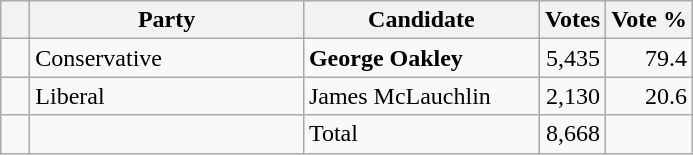<table class="wikitable">
<tr>
<th></th>
<th scope="col" width="175">Party</th>
<th scope="col" width="150">Candidate</th>
<th>Votes</th>
<th>Vote %</th>
</tr>
<tr>
<td>   </td>
<td>Conservative</td>
<td><strong>George Oakley</strong></td>
<td align=right>5,435</td>
<td align=right>79.4</td>
</tr>
<tr>
<td>   </td>
<td>Liberal</td>
<td>James McLauchlin</td>
<td align=right>2,130</td>
<td align=right>20.6</td>
</tr>
<tr |>
<td></td>
<td></td>
<td>Total</td>
<td align=right>8,668</td>
<td></td>
</tr>
</table>
